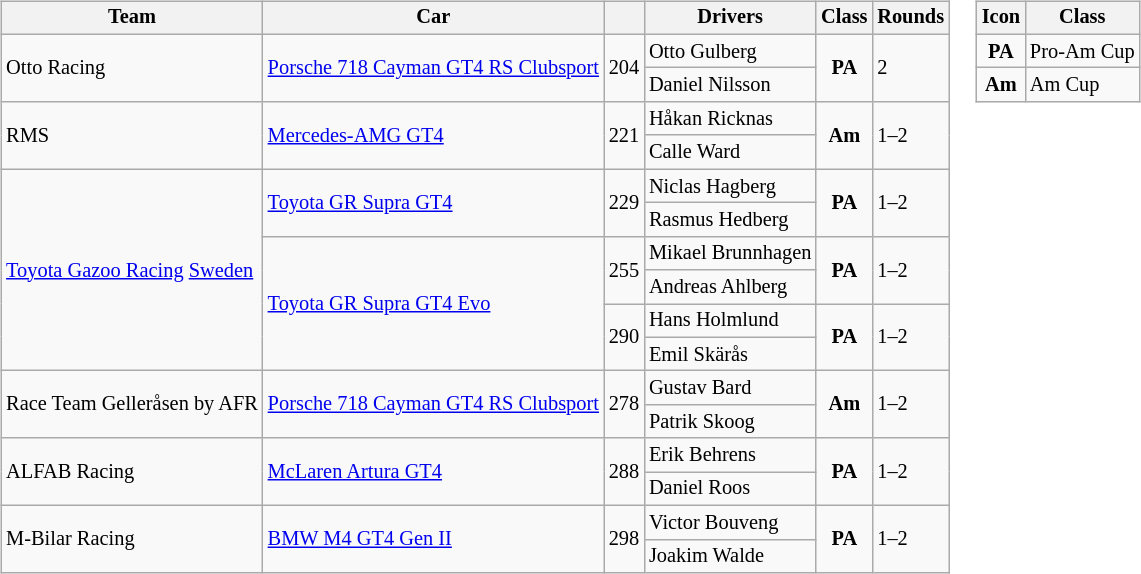<table>
<tr>
<td><br><table class="wikitable" style="font-size:85%;">
<tr>
<th>Team</th>
<th>Car</th>
<th></th>
<th>Drivers</th>
<th>Class</th>
<th>Rounds</th>
</tr>
<tr>
<td rowspan="2"> Otto Racing</td>
<td rowspan="2"><a href='#'>Porsche 718 Cayman GT4 RS Clubsport</a></td>
<td rowspan="2" align="center">204</td>
<td> Otto Gulberg</td>
<td rowspan="2" align="center"><strong><span>PA</span></strong></td>
<td rowspan="2">2</td>
</tr>
<tr>
<td> Daniel Nilsson</td>
</tr>
<tr>
<td rowspan="2"> RMS</td>
<td rowspan="2"><a href='#'>Mercedes-AMG GT4</a></td>
<td rowspan="2" align="center">221</td>
<td> Håkan Ricknas</td>
<td rowspan="2" align="center"><strong><span>Am</span></strong></td>
<td rowspan="2">1–2</td>
</tr>
<tr>
<td> Calle Ward</td>
</tr>
<tr>
<td rowspan="6"> <a href='#'>Toyota Gazoo Racing</a> <a href='#'>Sweden</a></td>
<td rowspan="2"><a href='#'>Toyota GR Supra GT4</a></td>
<td rowspan="2" align="center">229</td>
<td> Niclas Hagberg</td>
<td rowspan="2" align="center"><strong><span>PA</span></strong></td>
<td rowspan="2">1–2</td>
</tr>
<tr>
<td> Rasmus Hedberg</td>
</tr>
<tr>
<td rowspan="4"><a href='#'>Toyota GR Supra GT4 Evo</a></td>
<td rowspan="2" align="center">255</td>
<td> Mikael Brunnhagen</td>
<td rowspan="2" align="center"><strong><span>PA</span></strong></td>
<td rowspan="2">1–2</td>
</tr>
<tr>
<td> Andreas Ahlberg</td>
</tr>
<tr>
<td rowspan="2" align="center">290</td>
<td> Hans Holmlund</td>
<td rowspan="2" align="center"><strong><span>PA</span></strong></td>
<td rowspan="2">1–2</td>
</tr>
<tr>
<td> Emil Skärås</td>
</tr>
<tr>
<td rowspan="2"> Race Team Gelleråsen by AFR</td>
<td rowspan="2"><a href='#'>Porsche 718 Cayman GT4 RS Clubsport</a></td>
<td rowspan="2" align="center">278</td>
<td> Gustav Bard</td>
<td rowspan="2" align="center"><strong><span>Am</span></strong></td>
<td rowspan="2">1–2</td>
</tr>
<tr>
<td> Patrik Skoog</td>
</tr>
<tr>
<td rowspan="2"> ALFAB Racing</td>
<td rowspan="2"><a href='#'>McLaren Artura GT4</a></td>
<td rowspan="2" align="center">288</td>
<td> Erik Behrens</td>
<td rowspan="2" align="center"><strong><span>PA</span></strong></td>
<td rowspan="2">1–2</td>
</tr>
<tr>
<td> Daniel Roos</td>
</tr>
<tr>
<td rowspan="2"> M-Bilar Racing</td>
<td rowspan="2"><a href='#'>BMW M4 GT4 Gen II</a></td>
<td rowspan="2" align="center">298</td>
<td> Victor Bouveng</td>
<td rowspan="2" align="center"><strong><span>PA</span></strong></td>
<td rowspan="2">1–2</td>
</tr>
<tr>
<td> Joakim Walde</td>
</tr>
</table>
</td>
<td valign="top"><br><table class="wikitable" style="font-size:85%;">
<tr>
<th>Icon</th>
<th>Class</th>
</tr>
<tr>
<td align="center"><strong><span>PA</span></strong></td>
<td>Pro-Am Cup</td>
</tr>
<tr>
<td align="center"><strong><span>Am</span></strong></td>
<td>Am Cup</td>
</tr>
</table>
</td>
</tr>
</table>
